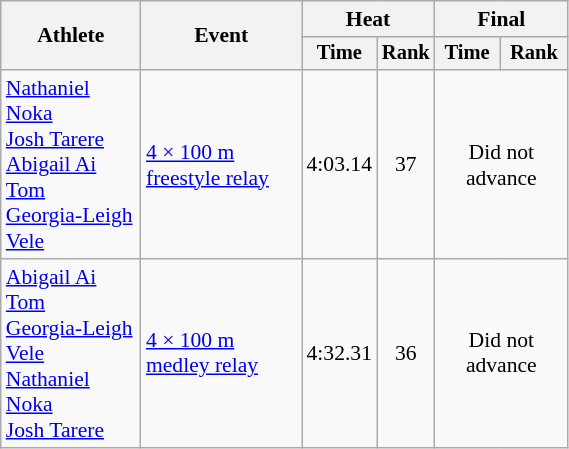<table class="wikitable" style="text-align:center; font-size:90%; width:30%;">
<tr>
<th rowspan="2">Athlete</th>
<th rowspan="2">Event</th>
<th colspan="2">Heat</th>
<th colspan="2">Final</th>
</tr>
<tr style="font-size:95%">
<th>Time</th>
<th>Rank</th>
<th>Time</th>
<th>Rank</th>
</tr>
<tr>
<td align=left><a href='#'>Nathaniel Noka</a><br><a href='#'>Josh Tarere</a>  <br><a href='#'>Abigail Ai Tom</a> <br><a href='#'>Georgia-Leigh Vele</a></td>
<td align=left><a href='#'>4 × 100 m freestyle relay</a></td>
<td>4:03.14</td>
<td>37</td>
<td colspan=2>Did not advance</td>
</tr>
<tr>
<td align=left><a href='#'>Abigail Ai Tom</a><br><a href='#'>Georgia-Leigh Vele</a> <br><a href='#'>Nathaniel Noka</a><br><a href='#'>Josh Tarere</a></td>
<td align=left><a href='#'>4 × 100 m medley relay</a></td>
<td>4:32.31</td>
<td>36</td>
<td colspan="2">Did not advance</td>
</tr>
</table>
